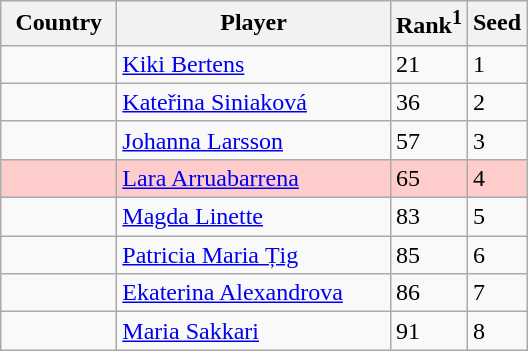<table class="sortable wikitable">
<tr>
<th width="70">Country</th>
<th width="175">Player</th>
<th>Rank<sup>1</sup></th>
<th>Seed</th>
</tr>
<tr>
<td></td>
<td><a href='#'>Kiki Bertens</a></td>
<td>21</td>
<td>1</td>
</tr>
<tr>
<td></td>
<td><a href='#'>Kateřina Siniaková</a></td>
<td>36</td>
<td>2</td>
</tr>
<tr>
<td></td>
<td><a href='#'>Johanna Larsson</a></td>
<td>57</td>
<td>3</td>
</tr>
<tr style="background:#fcc;">
<td></td>
<td><a href='#'>Lara Arruabarrena</a></td>
<td>65</td>
<td>4</td>
</tr>
<tr>
<td></td>
<td><a href='#'>Magda Linette</a></td>
<td>83</td>
<td>5</td>
</tr>
<tr>
<td></td>
<td><a href='#'>Patricia Maria Țig</a></td>
<td>85</td>
<td>6</td>
</tr>
<tr>
<td></td>
<td><a href='#'>Ekaterina Alexandrova</a></td>
<td>86</td>
<td>7</td>
</tr>
<tr>
<td></td>
<td><a href='#'>Maria Sakkari</a></td>
<td>91</td>
<td>8</td>
</tr>
</table>
